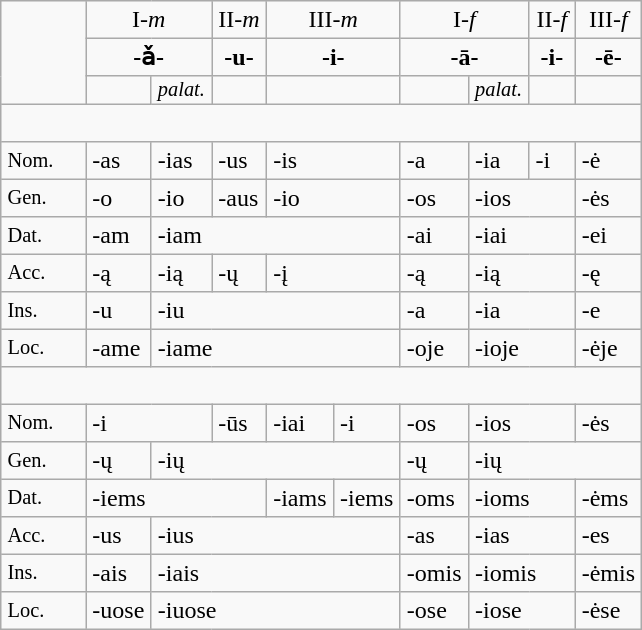<table border="2" cellspacing="0" cellpadding="4" style="margin: 1em 1em 1em 0; line-height: 1.0em; border-collapse: collapse; text-align: left; background: #F9F9F9; border: 1px #aaa solid;">
<tr style="text-align: center;">
<td rowspan="3"></td>
<td colspan="2">I-<em>m</em></td>
<td>II-<em>m</em></td>
<td colspan="2">III-<em>m</em></td>
<td colspan="2">I-<em>f</em></td>
<td>II-<em>f</em></td>
<td>III-<em>f</em></td>
</tr>
<tr style="text-align: center;">
<td colspan="2"><strong>-ǎ-</strong></td>
<td><strong>-u-</strong></td>
<td colspan="2"><strong>-i-</strong></td>
<td colspan="2"><strong>-ā-</strong></td>
<td><strong>-i-</strong></td>
<td><strong>-ē-</strong></td>
</tr>
<tr style="font-size: 85%; line-height: 0.7em;">
<td></td>
<td><em>palat.</em></td>
<td></td>
<td colspan="2"></td>
<td></td>
<td><em>palat.</em></td>
<td></td>
<td></td>
</tr>
<tr>
<td colspan="14"> </td>
</tr>
<tr>
<td style="font-size: 85%;">Nom.     </td>
<td>-as</td>
<td>-ias</td>
<td>-us</td>
<td colspan="2">-is</td>
<td>-a</td>
<td>-ia</td>
<td>-i   </td>
<td>-ė</td>
</tr>
<tr>
<td style="font-size: 85%;">Gen.</td>
<td>-o</td>
<td>-io</td>
<td>-aus</td>
<td colspan="2">-io</td>
<td>-os</td>
<td colspan="2">-ios</td>
<td>-ės</td>
</tr>
<tr>
<td style="font-size: 85%;">Dat.</td>
<td>-am</td>
<td colspan="4">-iam</td>
<td>-ai</td>
<td colspan="2">-iai</td>
<td>-ei</td>
</tr>
<tr>
<td style="font-size: 85%;">Acc.</td>
<td>-ą</td>
<td>-ią</td>
<td>-ų</td>
<td colspan="2">-į</td>
<td>-ą</td>
<td colspan="2">-ią</td>
<td>-ę</td>
</tr>
<tr>
<td style="font-size: 85%;">Ins.</td>
<td>-u</td>
<td colspan="4">-iu</td>
<td>-a</td>
<td colspan="2">-ia</td>
<td>-e</td>
</tr>
<tr>
<td style="font-size: 85%;">Loc.</td>
<td>-ame</td>
<td colspan="4">-iame</td>
<td>-oje</td>
<td colspan="2">-ioje</td>
<td>-ėje</td>
</tr>
<tr>
<td colspan="14"> </td>
</tr>
<tr>
<td style="font-size: 85%;">Nom.</td>
<td colspan="2">-i</td>
<td>-ūs</td>
<td>-iai</td>
<td>-i</td>
<td>-os</td>
<td colspan="2">-ios</td>
<td>-ės</td>
</tr>
<tr>
<td style="font-size: 85%;">Gen.</td>
<td>-ų</td>
<td colspan="4">-ių</td>
<td>-ų</td>
<td colspan="3">-ių</td>
</tr>
<tr>
<td style="font-size: 85%;">Dat.</td>
<td colspan="3">-iems</td>
<td>-iams</td>
<td>-iems</td>
<td>-oms</td>
<td colspan="2">-ioms</td>
<td>-ėms</td>
</tr>
<tr>
<td style="font-size: 85%;">Acc.</td>
<td>-us</td>
<td colspan="4">-ius</td>
<td>-as</td>
<td colspan="2">-ias</td>
<td>-es</td>
</tr>
<tr>
<td style="font-size: 85%;">Ins.</td>
<td>-ais</td>
<td colspan="4">-iais</td>
<td>-omis</td>
<td colspan="2">-iomis</td>
<td>-ėmis</td>
</tr>
<tr>
<td style="font-size: 85%;">Loc.</td>
<td>-uose</td>
<td colspan="4">-iuose</td>
<td>-ose</td>
<td colspan="2">-iose</td>
<td>-ėse</td>
</tr>
</table>
